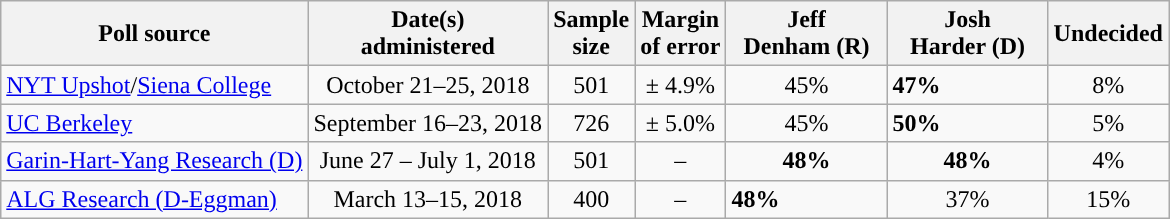<table class="wikitable">
<tr>
<th>Poll source</th>
<th>Date(s)<br>administered</th>
<th>Sample<br>size</th>
<th>Margin<br>of error</th>
<th style="width:100px;">Jeff<br>Denham (R)</th>
<th style="width:100px;">Josh<br>Harder (D)</th>
<th>Undecided</th>
</tr>
<tr>
<td><a href='#'>NYT Upshot</a>/<a href='#'>Siena College</a></td>
<td style="text-align:center">October 21–25, 2018</td>
<td style="text-align:center">501</td>
<td style="text-align:center">± 4.9%</td>
<td style="text-align:center">45%</td>
<td style="background-color:"><strong>47%</strong></td>
<td style="text-align:center">8%</td>
</tr>
<tr>
<td><a href='#'>UC Berkeley</a></td>
<td style="text-align:center">September 16–23, 2018</td>
<td style="text-align:center">726</td>
<td style="text-align:center">± 5.0%</td>
<td style="text-align:center">45%</td>
<td style="background-color:"><strong>50%</strong></td>
<td style="text-align:center">5%</td>
</tr>
<tr>
<td><a href='#'>Garin-Hart-Yang Research (D)</a></td>
<td style="text-align:center">June 27 – July 1, 2018</td>
<td style="text-align:center">501</td>
<td style="text-align:center">–</td>
<td style="text-align:center"><strong>48%</strong></td>
<td style="text-align:center"><strong>48%</strong></td>
<td style="text-align:center">4%</td>
</tr>
<tr>
<td><a href='#'>ALG Research (D-Eggman)</a></td>
<td style="text-align:center">March 13–15, 2018</td>
<td style="text-align:center">400</td>
<td style="text-align:center">–</td>
<td style="background-color:"><strong>48%</strong></td>
<td style="text-align:center">37%</td>
<td style="text-align:center">15%</td>
</tr>
</table>
